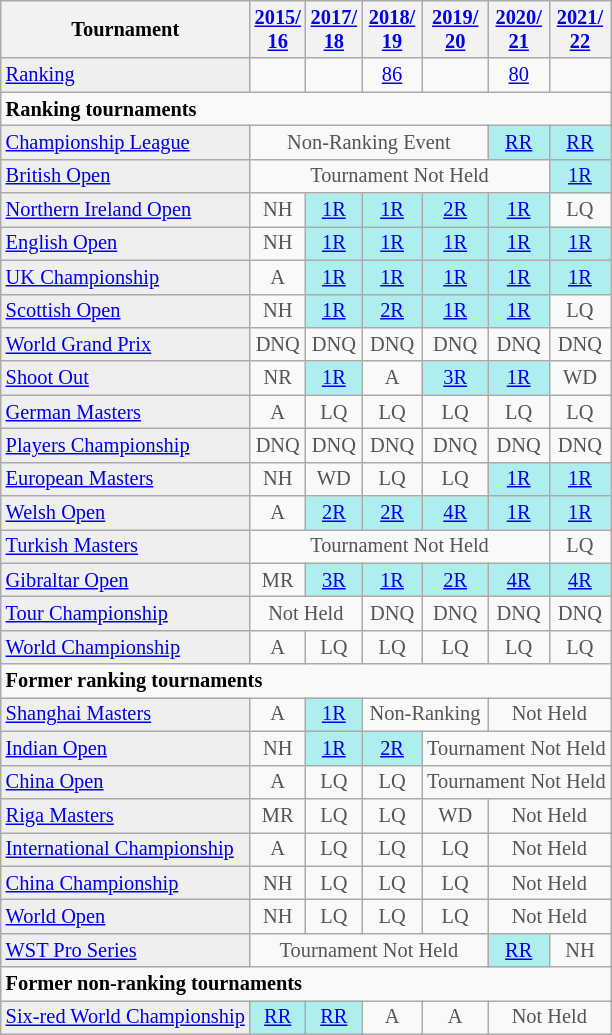<table class="wikitable" style="font-size:85%;">
<tr>
<th>Tournament</th>
<th><a href='#'>2015/<br>16</a></th>
<th><a href='#'>2017/<br>18</a></th>
<th><a href='#'>2018/<br>19</a></th>
<th><a href='#'>2019/<br>20</a></th>
<th><a href='#'>2020/<br>21</a></th>
<th><a href='#'>2021/<br>22</a></th>
</tr>
<tr>
<td style="background:#EFEFEF;"><a href='#'>Ranking</a></td>
<td align="center"></td>
<td align="center"></td>
<td align="center"><a href='#'>86</a></td>
<td align="center"></td>
<td align="center"><a href='#'>80</a></td>
<td align="center"></td>
</tr>
<tr>
<td colspan="10"><strong>Ranking tournaments</strong></td>
</tr>
<tr>
<td style="background:#EFEFEF;"><a href='#'>Championship League</a></td>
<td align="center" colspan="4" style="color:#555555;">Non-Ranking Event</td>
<td align="center" style="background:#afeeee;"><a href='#'>RR</a></td>
<td align="center" style="background:#afeeee;"><a href='#'>RR</a></td>
</tr>
<tr>
<td style="background:#EFEFEF;"><a href='#'>British Open</a></td>
<td align="center" colspan="5" style="color:#555555;">Tournament Not Held</td>
<td align="center" style="background:#afeeee;"><a href='#'>1R</a></td>
</tr>
<tr>
<td style="background:#EFEFEF;"><a href='#'>Northern Ireland Open</a></td>
<td align="center" style="color:#555555;">NH</td>
<td align="center" style="background:#afeeee;"><a href='#'>1R</a></td>
<td align="center" style="background:#afeeee;"><a href='#'>1R</a></td>
<td align="center" style="background:#afeeee;"><a href='#'>2R</a></td>
<td align="center" style="background:#afeeee;"><a href='#'>1R</a></td>
<td align="center" style="color:#555555;">LQ</td>
</tr>
<tr>
<td style="background:#EFEFEF;"><a href='#'>English Open</a></td>
<td align="center" style="color:#555555;">NH</td>
<td align="center" style="background:#afeeee;"><a href='#'>1R</a></td>
<td align="center" style="background:#afeeee;"><a href='#'>1R</a></td>
<td align="center" style="background:#afeeee;"><a href='#'>1R</a></td>
<td align="center" style="background:#afeeee;"><a href='#'>1R</a></td>
<td align="center" style="background:#afeeee;"><a href='#'>1R</a></td>
</tr>
<tr>
<td style="background:#EFEFEF;"><a href='#'>UK Championship</a></td>
<td align="center" style="color:#555555;">A</td>
<td align="center" style="background:#afeeee;"><a href='#'>1R</a></td>
<td align="center" style="background:#afeeee;"><a href='#'>1R</a></td>
<td align="center" style="background:#afeeee;"><a href='#'>1R</a></td>
<td align="center" style="background:#afeeee;"><a href='#'>1R</a></td>
<td align="center" style="background:#afeeee;"><a href='#'>1R</a></td>
</tr>
<tr>
<td style="background:#EFEFEF;"><a href='#'>Scottish Open</a></td>
<td align="center" style="color:#555555;">NH</td>
<td align="center" style="background:#afeeee;"><a href='#'>1R</a></td>
<td align="center" style="background:#afeeee;"><a href='#'>2R</a></td>
<td align="center" style="background:#afeeee;"><a href='#'>1R</a></td>
<td align="center" style="background:#afeeee;"><a href='#'>1R</a></td>
<td align="center" style="color:#555555;">LQ</td>
</tr>
<tr>
<td style="background:#EFEFEF;"><a href='#'>World Grand Prix</a></td>
<td align="center" style="color:#555555;">DNQ</td>
<td align="center" style="color:#555555;">DNQ</td>
<td align="center" style="color:#555555;">DNQ</td>
<td align="center" style="color:#555555;">DNQ</td>
<td align="center" style="color:#555555;">DNQ</td>
<td align="center" style="color:#555555;">DNQ</td>
</tr>
<tr>
<td style="background:#EFEFEF;"><a href='#'>Shoot Out</a></td>
<td align="center" style="color:#555555;">NR</td>
<td align="center" style="background:#afeeee;"><a href='#'>1R</a></td>
<td align="center" style="color:#555555;">A</td>
<td align="center" style="background:#afeeee;"><a href='#'>3R</a></td>
<td align="center" style="background:#afeeee;"><a href='#'>1R</a></td>
<td align="center" style="color:#555555;">WD</td>
</tr>
<tr>
<td style="background:#EFEFEF;"><a href='#'>German Masters</a></td>
<td align="center" style="color:#555555;">A</td>
<td align="center" style="color:#555555;">LQ</td>
<td align="center" style="color:#555555;">LQ</td>
<td align="center" style="color:#555555;">LQ</td>
<td align="center" style="color:#555555;">LQ</td>
<td align="center" style="color:#555555;">LQ</td>
</tr>
<tr>
<td style="background:#EFEFEF;"><a href='#'>Players Championship</a></td>
<td align="center" style="color:#555555;">DNQ</td>
<td align="center" style="color:#555555;">DNQ</td>
<td align="center" style="color:#555555;">DNQ</td>
<td align="center" style="color:#555555;">DNQ</td>
<td align="center" style="color:#555555;">DNQ</td>
<td align="center" style="color:#555555;">DNQ</td>
</tr>
<tr>
<td style="background:#EFEFEF;"><a href='#'>European Masters</a></td>
<td align="center" style="color:#555555;">NH</td>
<td align="center" style="color:#555555;">WD</td>
<td align="center" style="color:#555555;">LQ</td>
<td align="center" style="color:#555555;">LQ</td>
<td align="center" style="background:#afeeee;"><a href='#'>1R</a></td>
<td align="center" style="background:#afeeee;"><a href='#'>1R</a></td>
</tr>
<tr>
<td style="background:#EFEFEF;"><a href='#'>Welsh Open</a></td>
<td align="center" style="color:#555555;">A</td>
<td align="center" style="background:#afeeee;"><a href='#'>2R</a></td>
<td align="center" style="background:#afeeee;"><a href='#'>2R</a></td>
<td align="center" style="background:#afeeee;"><a href='#'>4R</a></td>
<td align="center" style="background:#afeeee;"><a href='#'>1R</a></td>
<td align="center" style="background:#afeeee;"><a href='#'>1R</a></td>
</tr>
<tr>
<td style="background:#EFEFEF;"><a href='#'>Turkish Masters</a></td>
<td align="center" colspan="5" style="color:#555555;">Tournament Not Held</td>
<td align="center" style="color:#555555;">LQ</td>
</tr>
<tr>
<td style="background:#EFEFEF;"><a href='#'>Gibraltar Open</a></td>
<td align="center" style="color:#555555;">MR</td>
<td align="center" style="background:#afeeee;"><a href='#'>3R</a></td>
<td align="center" style="background:#afeeee;"><a href='#'>1R</a></td>
<td align="center" style="background:#afeeee;"><a href='#'>2R</a></td>
<td align="center" style="background:#afeeee;"><a href='#'>4R</a></td>
<td align="center" style="background:#afeeee;"><a href='#'>4R</a></td>
</tr>
<tr>
<td style="background:#EFEFEF;"><a href='#'>Tour Championship</a></td>
<td align="center" colspan="2" style="color:#555555;">Not Held</td>
<td align="center" style="color:#555555;">DNQ</td>
<td align="center" style="color:#555555;">DNQ</td>
<td align="center" style="color:#555555;">DNQ</td>
<td align="center" style="color:#555555;">DNQ</td>
</tr>
<tr>
<td style="background:#EFEFEF;"><a href='#'>World Championship</a></td>
<td align="center" style="color:#555555;">A</td>
<td align="center" style="color:#555555;">LQ</td>
<td align="center" style="color:#555555;">LQ</td>
<td align="center" style="color:#555555;">LQ</td>
<td align="center" style="color:#555555;">LQ</td>
<td align="center" style="color:#555555;">LQ</td>
</tr>
<tr>
<td colspan="10"><strong>Former ranking tournaments</strong></td>
</tr>
<tr>
<td style="background:#EFEFEF;"><a href='#'>Shanghai Masters</a></td>
<td align="center" style="color:#555555;">A</td>
<td align="center" style="background:#afeeee;"><a href='#'>1R</a></td>
<td align="center" colspan="2" style="color:#555555;">Non-Ranking</td>
<td align="center" colspan="2" style="color:#555555;">Not Held</td>
</tr>
<tr>
<td style="background:#EFEFEF;"><a href='#'>Indian Open</a></td>
<td align="center" style="color:#555555;">NH</td>
<td align="center" style="background:#afeeee;"><a href='#'>1R</a></td>
<td align="center" style="background:#afeeee;"><a href='#'>2R</a></td>
<td align="center" colspan="3" style="color:#555555;">Tournament Not Held</td>
</tr>
<tr>
<td style="background:#EFEFEF;"><a href='#'>China Open</a></td>
<td align="center" style="color:#555555;">A</td>
<td align="center" style="color:#555555;">LQ</td>
<td align="center" style="color:#555555;">LQ</td>
<td align="center" colspan="3" style="color:#555555;">Tournament Not Held</td>
</tr>
<tr>
<td style="background:#EFEFEF;"><a href='#'>Riga Masters</a></td>
<td align="center" style="color:#555555;">MR</td>
<td align="center" style="color:#555555;">LQ</td>
<td align="center" style="color:#555555;">LQ</td>
<td align="center" style="color:#555555;">WD</td>
<td align="center" colspan="2" style="color:#555555;">Not Held</td>
</tr>
<tr>
<td style="background:#EFEFEF;"><a href='#'>International Championship</a></td>
<td align="center" style="color:#555555;">A</td>
<td align="center" style="color:#555555;">LQ</td>
<td align="center" style="color:#555555;">LQ</td>
<td align="center" style="color:#555555;">LQ</td>
<td align="center" colspan="2" style="color:#555555;">Not Held</td>
</tr>
<tr>
<td style="background:#EFEFEF;"><a href='#'>China Championship</a></td>
<td align="center" style="color:#555555;">NH</td>
<td align="center" style="color:#555555;">LQ</td>
<td align="center" style="color:#555555;">LQ</td>
<td align="center" style="color:#555555;">LQ</td>
<td align="center" colspan="2" style="color:#555555;">Not Held</td>
</tr>
<tr>
<td style="background:#EFEFEF;"><a href='#'>World Open</a></td>
<td align="center" style="color:#555555;">NH</td>
<td align="center" style="color:#555555;">LQ</td>
<td align="center" style="color:#555555;">LQ</td>
<td align="center" style="color:#555555;">LQ</td>
<td align="center" colspan="2" style="color:#555555;">Not Held</td>
</tr>
<tr>
<td style="background:#EFEFEF;"><a href='#'>WST Pro Series</a></td>
<td align="center" colspan="4" style="color:#555555;">Tournament Not Held</td>
<td align="center" style="background:#afeeee;"><a href='#'>RR</a></td>
<td align="center" style="color:#555555;">NH</td>
</tr>
<tr>
<td colspan="10"><strong>Former non-ranking tournaments</strong></td>
</tr>
<tr>
<td style="background:#EFEFEF;"><a href='#'>Six-red World Championship</a></td>
<td align="center" style="background:#afeeee;"><a href='#'>RR</a></td>
<td align="center" style="background:#afeeee;"><a href='#'>RR</a></td>
<td align="center" style="color:#555555;">A</td>
<td align="center" style="color:#555555;">A</td>
<td align="center" colspan="2" style="color:#555555;">Not Held</td>
</tr>
</table>
